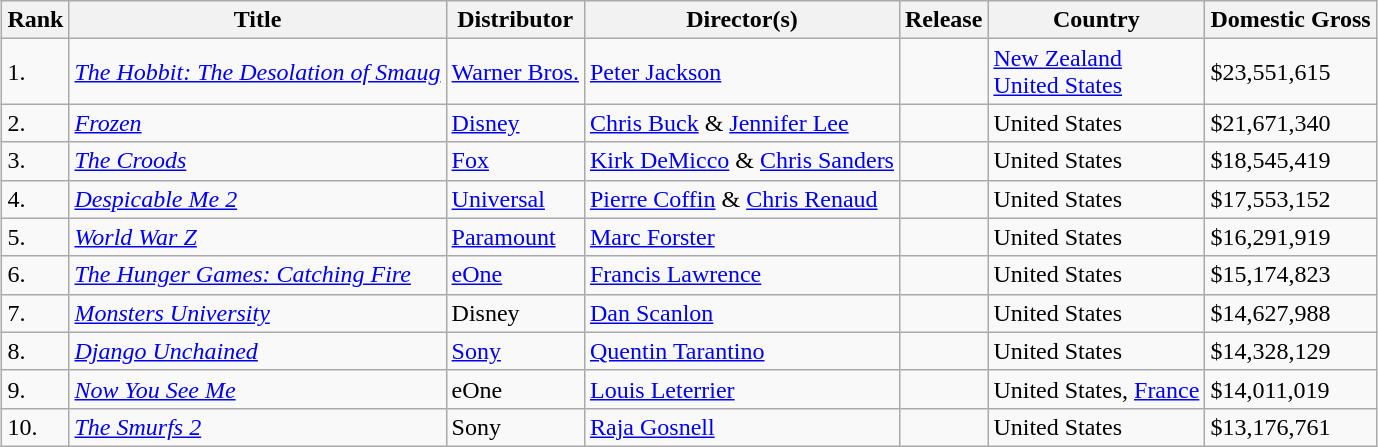<table class="wikitable sortable" style="margin:auto; margin:auto;">
<tr>
<th>Rank</th>
<th>Title</th>
<th>Distributor</th>
<th>Director(s)</th>
<th>Release</th>
<th>Country</th>
<th>Domestic Gross</th>
</tr>
<tr>
<td>1.</td>
<td><em><a href='#'>The Hobbit: The Desolation of Smaug</a></em></td>
<td><a href='#'>Warner Bros.</a></td>
<td><a href='#'>Peter Jackson</a></td>
<td></td>
<td><a href='#'>New Zealand</a><br><a href='#'>United States</a></td>
<td>$23,551,615</td>
</tr>
<tr>
<td>2.</td>
<td><em><a href='#'>Frozen</a></em></td>
<td><a href='#'>Disney</a></td>
<td><a href='#'>Chris Buck</a> & <a href='#'>Jennifer Lee</a></td>
<td></td>
<td>United States</td>
<td>$21,671,340</td>
</tr>
<tr>
<td>3.</td>
<td><em><a href='#'>The Croods</a></em></td>
<td><a href='#'>Fox</a></td>
<td><a href='#'>Kirk DeMicco</a> & <a href='#'>Chris Sanders</a></td>
<td></td>
<td>United States</td>
<td>$18,545,419</td>
</tr>
<tr>
<td>4.</td>
<td><em><a href='#'>Despicable Me 2</a></em></td>
<td><a href='#'>Universal</a></td>
<td><a href='#'>Pierre Coffin</a> & <a href='#'>Chris Renaud</a></td>
<td></td>
<td>United States</td>
<td>$17,553,152</td>
</tr>
<tr>
<td>5.</td>
<td><em><a href='#'>World War Z</a></em></td>
<td><a href='#'>Paramount</a></td>
<td><a href='#'>Marc Forster</a></td>
<td></td>
<td>United States</td>
<td>$16,291,919</td>
</tr>
<tr>
<td>6.</td>
<td><em><a href='#'>The Hunger Games: Catching Fire</a></em></td>
<td><a href='#'>eOne</a></td>
<td><a href='#'>Francis Lawrence</a></td>
<td></td>
<td>United States</td>
<td>$15,174,823</td>
</tr>
<tr>
<td>7.</td>
<td><em><a href='#'>Monsters University</a></em></td>
<td>Disney</td>
<td><a href='#'>Dan Scanlon</a></td>
<td></td>
<td>United States</td>
<td>$14,627,988</td>
</tr>
<tr>
<td>8.</td>
<td><em><a href='#'>Django Unchained</a></em></td>
<td><a href='#'>Sony</a></td>
<td><a href='#'>Quentin Tarantino</a></td>
<td></td>
<td>United States</td>
<td>$14,328,129</td>
</tr>
<tr>
<td>9.</td>
<td><em><a href='#'>Now You See Me</a></em></td>
<td>eOne</td>
<td><a href='#'>Louis Leterrier</a></td>
<td></td>
<td>United States, <a href='#'>France</a></td>
<td>$14,011,019</td>
</tr>
<tr>
<td>10.</td>
<td><em><a href='#'>The Smurfs 2</a></em></td>
<td>Sony</td>
<td><a href='#'>Raja Gosnell</a></td>
<td></td>
<td>United States</td>
<td>$13,176,761</td>
</tr>
</table>
